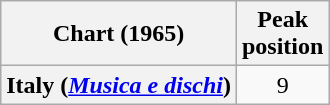<table class="wikitable plainrowheaders" style="text-align:center">
<tr>
<th scope="col">Chart (1965)</th>
<th scope="col">Peak<br>position</th>
</tr>
<tr>
<th scope="row">Italy (<em><a href='#'>Musica e dischi</a></em>)</th>
<td>9</td>
</tr>
</table>
